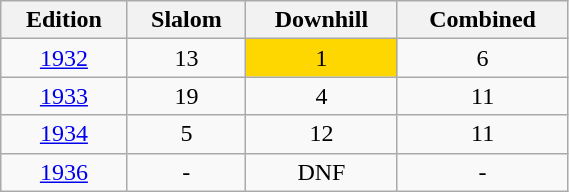<table class="wikitable" width=30% style="font-size:100%; text-align:center;">
<tr>
<th>Edition</th>
<th>Slalom</th>
<th>Downhill</th>
<th>Combined</th>
</tr>
<tr>
<td><a href='#'>1932</a></td>
<td>13</td>
<td bgcolor=gold>1</td>
<td>6</td>
</tr>
<tr>
<td><a href='#'>1933</a></td>
<td>19</td>
<td>4</td>
<td>11</td>
</tr>
<tr>
<td><a href='#'>1934</a></td>
<td>5</td>
<td>12</td>
<td>11</td>
</tr>
<tr>
<td><a href='#'>1936</a></td>
<td>-</td>
<td>DNF</td>
<td>-</td>
</tr>
</table>
